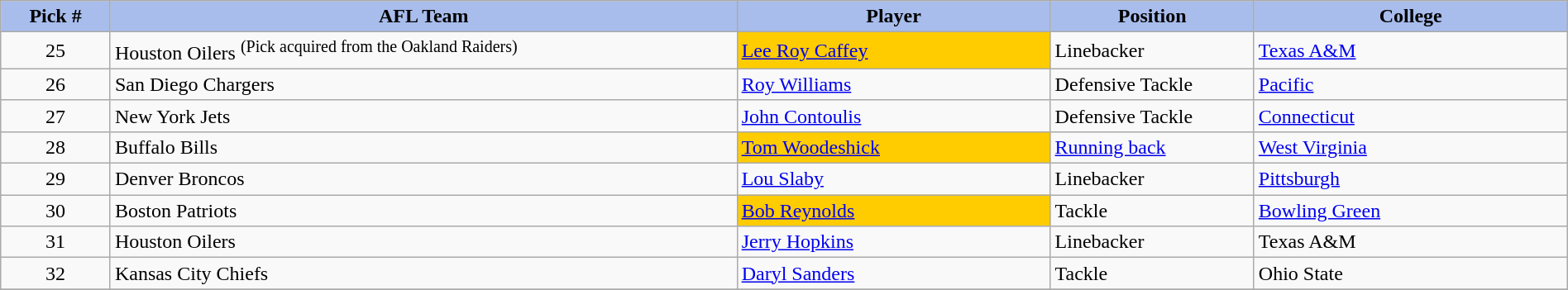<table class="wikitable sortable sortable" style="width: 100%">
<tr>
<th style="background:#A8BDEC;" width=7%>Pick #</th>
<th width=40% style="background:#A8BDEC;">AFL Team</th>
<th width=20% style="background:#A8BDEC;">Player</th>
<th width=13% style="background:#A8BDEC;">Position</th>
<th style="background:#A8BDEC;">College</th>
</tr>
<tr>
<td align=center>25</td>
<td>Houston Oilers <sup>(Pick acquired from the Oakland Raiders)</sup></td>
<td bgcolor="#FFCC00"><a href='#'>Lee Roy Caffey</a></td>
<td>Linebacker</td>
<td><a href='#'>Texas A&M</a></td>
</tr>
<tr>
<td align=center>26</td>
<td>San Diego Chargers</td>
<td><a href='#'>Roy Williams</a></td>
<td>Defensive Tackle</td>
<td><a href='#'>Pacific</a></td>
</tr>
<tr>
<td align=center>27</td>
<td>New York Jets</td>
<td><a href='#'>John Contoulis</a></td>
<td>Defensive Tackle</td>
<td><a href='#'>Connecticut</a></td>
</tr>
<tr>
<td align=center>28</td>
<td>Buffalo Bills</td>
<td bgcolor="#FFCC00"><a href='#'>Tom Woodeshick</a></td>
<td><a href='#'>Running back</a></td>
<td><a href='#'>West Virginia</a></td>
</tr>
<tr>
<td align=center>29</td>
<td>Denver Broncos</td>
<td><a href='#'>Lou Slaby</a></td>
<td>Linebacker</td>
<td><a href='#'>Pittsburgh</a></td>
</tr>
<tr>
<td align=center>30</td>
<td>Boston Patriots</td>
<td bgcolor="#FFCC00"><a href='#'>Bob Reynolds</a></td>
<td>Tackle</td>
<td><a href='#'>Bowling Green</a></td>
</tr>
<tr>
<td align=center>31</td>
<td>Houston Oilers</td>
<td><a href='#'>Jerry Hopkins</a></td>
<td>Linebacker</td>
<td>Texas A&M</td>
</tr>
<tr>
<td align=center>32</td>
<td>Kansas City Chiefs</td>
<td><a href='#'>Daryl Sanders</a></td>
<td>Tackle</td>
<td>Ohio State</td>
</tr>
<tr>
</tr>
</table>
